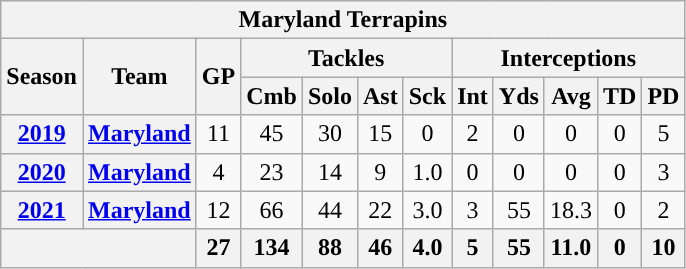<table class="wikitable" style="text-align:center;">
<tr>
<th colspan="12">Maryland Terrapins</th>
</tr>
<tr>
<th rowspan="2">Season</th>
<th rowspan="2">Team</th>
<th rowspan="2">GP</th>
<th colspan="4">Tackles</th>
<th colspan="5">Interceptions</th>
</tr>
<tr>
<th>Cmb</th>
<th>Solo</th>
<th>Ast</th>
<th>Sck</th>
<th>Int</th>
<th>Yds</th>
<th>Avg</th>
<th>TD</th>
<th>PD</th>
</tr>
<tr>
<th><a href='#'>2019</a></th>
<th><a href='#'>Maryland</a></th>
<td>11</td>
<td>45</td>
<td>30</td>
<td>15</td>
<td>0</td>
<td>2</td>
<td>0</td>
<td>0</td>
<td>0</td>
<td>5</td>
</tr>
<tr>
<th><a href='#'>2020</a></th>
<th><a href='#'>Maryland</a></th>
<td>4</td>
<td>23</td>
<td>14</td>
<td>9</td>
<td>1.0</td>
<td>0</td>
<td>0</td>
<td>0</td>
<td>0</td>
<td>3</td>
</tr>
<tr>
<th><a href='#'>2021</a></th>
<th><a href='#'>Maryland</a></th>
<td>12</td>
<td>66</td>
<td>44</td>
<td>22</td>
<td>3.0</td>
<td>3</td>
<td>55</td>
<td>18.3</td>
<td>0</td>
<td>2</td>
</tr>
<tr>
<th colspan="2"></th>
<th>27</th>
<th>134</th>
<th>88</th>
<th>46</th>
<th>4.0</th>
<th>5</th>
<th>55</th>
<th>11.0</th>
<th>0</th>
<th>10</th>
</tr>
</table>
